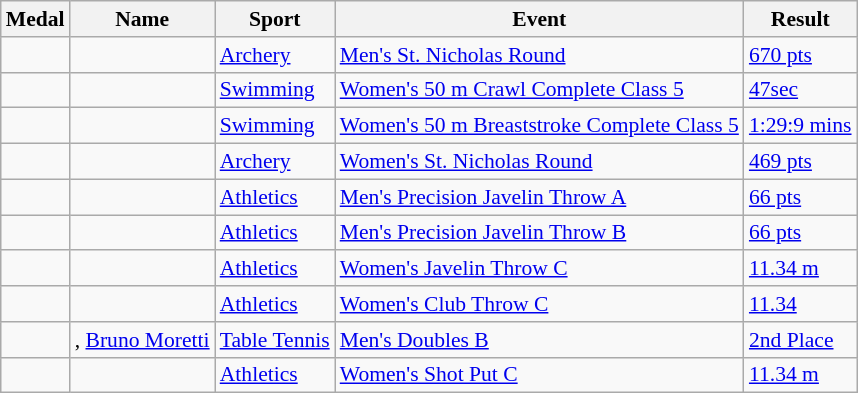<table class="wikitable sortable" style="font-size:90%">
<tr>
<th>Medal</th>
<th>Name</th>
<th>Sport</th>
<th>Event</th>
<th>Result</th>
</tr>
<tr>
<td></td>
<td></td>
<td><a href='#'>Archery</a></td>
<td><a href='#'>Men's St. Nicholas Round</a></td>
<td><a href='#'>670 pts</a></td>
</tr>
<tr>
<td></td>
<td></td>
<td><a href='#'>Swimming</a></td>
<td><a href='#'>Women's 50 m Crawl Complete Class 5</a></td>
<td><a href='#'>47sec</a></td>
</tr>
<tr>
<td></td>
<td></td>
<td><a href='#'>Swimming</a></td>
<td><a href='#'>Women's 50 m Breaststroke Complete Class 5</a></td>
<td><a href='#'>1:29:9 mins</a></td>
</tr>
<tr>
<td></td>
<td></td>
<td><a href='#'>Archery</a></td>
<td><a href='#'>Women's St. Nicholas Round</a></td>
<td><a href='#'>469 pts</a></td>
</tr>
<tr>
<td></td>
<td></td>
<td><a href='#'>Athletics</a></td>
<td><a href='#'>Men's Precision Javelin Throw A</a></td>
<td><a href='#'>66 pts</a></td>
</tr>
<tr>
<td></td>
<td></td>
<td><a href='#'>Athletics</a></td>
<td><a href='#'>Men's Precision Javelin Throw B</a></td>
<td><a href='#'>66 pts</a></td>
</tr>
<tr>
<td></td>
<td></td>
<td><a href='#'>Athletics</a></td>
<td><a href='#'>Women's Javelin Throw C</a></td>
<td><a href='#'>11.34 m</a></td>
</tr>
<tr>
<td></td>
<td></td>
<td><a href='#'>Athletics</a></td>
<td><a href='#'>Women's Club Throw C</a></td>
<td><a href='#'>11.34</a></td>
</tr>
<tr>
<td></td>
<td>, <a href='#'>Bruno Moretti</a></td>
<td><a href='#'>Table Tennis</a></td>
<td><a href='#'>Men's Doubles B</a></td>
<td><a href='#'>2nd Place</a></td>
</tr>
<tr>
<td></td>
<td></td>
<td><a href='#'>Athletics</a></td>
<td><a href='#'>Women's Shot Put C</a></td>
<td><a href='#'>11.34 m</a></td>
</tr>
</table>
